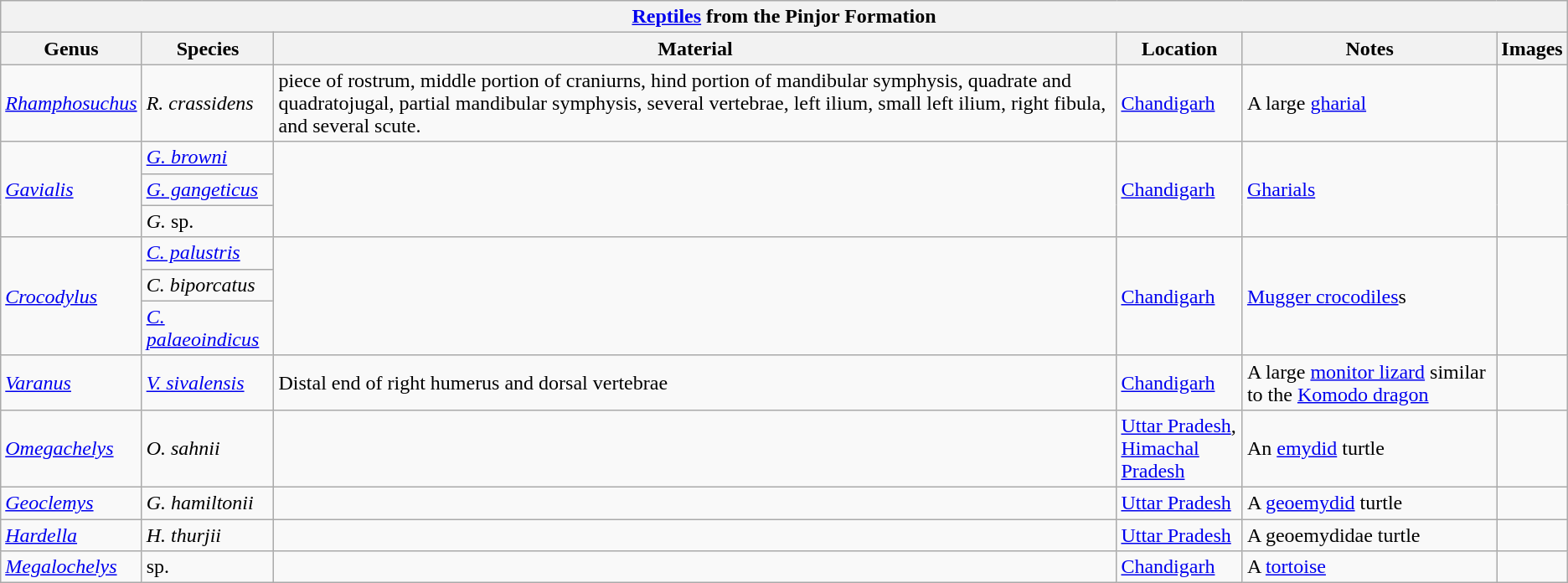<table class="wikitable" align="center">
<tr>
<th colspan="6" align="center"><strong><a href='#'>Reptiles</a> from the Pinjor Formation</strong></th>
</tr>
<tr>
<th>Genus</th>
<th>Species</th>
<th>Material</th>
<th>Location</th>
<th>Notes</th>
<th>Images</th>
</tr>
<tr>
<td><em><a href='#'>Rhamphosuchus</a></em></td>
<td><em>R. crassidens</em></td>
<td>piece of rostrum, middle portion of craniurns, hind portion of mandibular symphysis, quadrate and quadratojugal, partial mandibular symphysis, several vertebrae, left ilium, small left ilium, right fibula, and several scute.</td>
<td><a href='#'>Chandigarh</a></td>
<td>A large <a href='#'>gharial</a></td>
<td></td>
</tr>
<tr>
<td rowspan="3"><em><a href='#'>Gavialis</a></em></td>
<td><em><a href='#'>G. browni</a></em></td>
<td rowspan="3"></td>
<td rowspan="3"><a href='#'>Chandigarh</a></td>
<td rowspan="3"><a href='#'>Gharials</a></td>
<td rowspan="3"></td>
</tr>
<tr>
<td><em><a href='#'>G. gangeticus</a></em></td>
</tr>
<tr>
<td><em>G.</em> sp.</td>
</tr>
<tr>
<td rowspan="3"><em><a href='#'>Crocodylus</a></em></td>
<td><em><a href='#'>C. palustris</a></em></td>
<td rowspan="3"></td>
<td rowspan="3"><a href='#'>Chandigarh</a></td>
<td rowspan="3"><a href='#'>Mugger crocodiles</a>s</td>
<td rowspan="3"></td>
</tr>
<tr>
<td><em>C. biporcatus</em></td>
</tr>
<tr>
<td><a href='#'><em>C. palaeoindicus</em></a></td>
</tr>
<tr>
<td><em><a href='#'>Varanus</a></em></td>
<td><em><a href='#'>V. sivalensis</a></em></td>
<td>Distal end of right humerus and dorsal vertebrae</td>
<td><a href='#'>Chandigarh</a></td>
<td>A large <a href='#'>monitor lizard</a> similar to the <a href='#'>Komodo dragon</a></td>
<td></td>
</tr>
<tr>
<td><em><a href='#'>Omegachelys</a></em></td>
<td><em>O. sahnii</em></td>
<td></td>
<td><a href='#'>Uttar Pradesh</a>,<br><a href='#'>Himachal Pradesh</a></td>
<td>An <a href='#'>emydid</a> turtle</td>
<td></td>
</tr>
<tr>
<td><em><a href='#'>Geoclemys</a></em></td>
<td><em>G. hamiltonii</em></td>
<td></td>
<td><a href='#'>Uttar Pradesh</a></td>
<td>A <a href='#'>geoemydid</a> turtle</td>
<td></td>
</tr>
<tr>
<td><em><a href='#'>Hardella</a></em></td>
<td><em>H. thurjii</em></td>
<td></td>
<td><a href='#'>Uttar Pradesh</a></td>
<td>A geoemydidae turtle</td>
<td></td>
</tr>
<tr>
<td><em><a href='#'>Megalochelys</a></em></td>
<td>sp.</td>
<td></td>
<td><a href='#'>Chandigarh</a></td>
<td>A <a href='#'>tortoise</a></td>
<td></td>
</tr>
</table>
